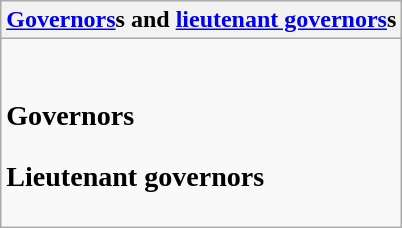<table class="wikitable collapsible collapsed">
<tr>
<th><a href='#'>Governors</a>s and <a href='#'>lieutenant governors</a>s</th>
</tr>
<tr>
<td><br><h3>Governors</h3><h3>Lieutenant governors</h3></td>
</tr>
</table>
